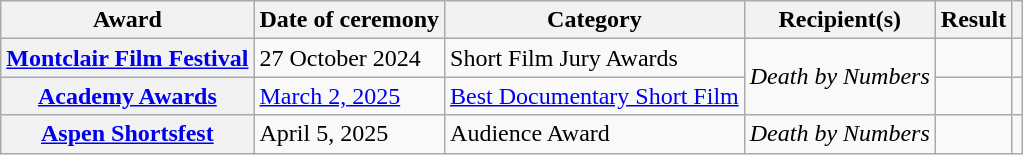<table class="wikitable sortable plainrowheaders">
<tr>
<th scope="col">Award</th>
<th scope="col">Date of ceremony</th>
<th scope="col">Category</th>
<th scope="col">Recipient(s)</th>
<th scope="col">Result</th>
<th scope="col" class="unsortable"></th>
</tr>
<tr>
<th scope="row"><a href='#'>Montclair Film Festival</a></th>
<td>27 October 2024</td>
<td>Short Film Jury Awards</td>
<td rowspan=2><em>Death by Numbers</em></td>
<td></td>
<td align="center"></td>
</tr>
<tr>
<th scope="row"><a href='#'>Academy Awards</a></th>
<td><a href='#'>March 2, 2025</a></td>
<td><a href='#'>Best Documentary Short Film</a></td>
<td></td>
<td align="center"></td>
</tr>
<tr>
<th scope="row"><a href='#'>Aspen Shortsfest</a></th>
<td>April 5, 2025</td>
<td>Audience Award</td>
<td rowspan=2><em>Death by Numbers</em></td>
<td></td>
</tr>
</table>
